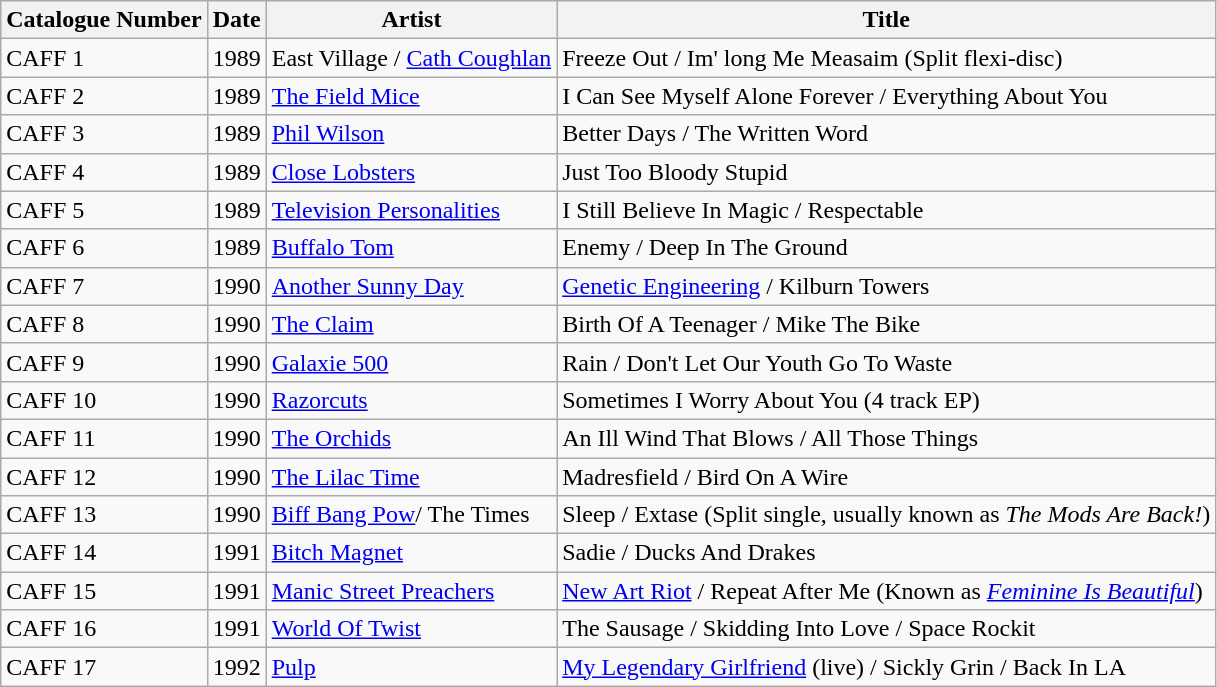<table class="wikitable sortable">
<tr>
<th><strong> Catalogue Number</strong></th>
<th><strong>Date</strong></th>
<th><strong>Artist</strong></th>
<th><strong>Title</strong></th>
</tr>
<tr>
<td>CAFF 1</td>
<td>1989</td>
<td>East Village / <a href='#'>Cath Coughlan</a></td>
<td>Freeze Out / Im' long Me Measaim  (Split flexi-disc)</td>
</tr>
<tr>
<td>CAFF 2</td>
<td>1989</td>
<td><a href='#'>The Field Mice</a></td>
<td>I Can See Myself Alone Forever / Everything About You</td>
</tr>
<tr>
<td>CAFF 3</td>
<td>1989</td>
<td><a href='#'>Phil Wilson</a></td>
<td>Better Days / The Written Word</td>
</tr>
<tr>
<td>CAFF 4</td>
<td>1989</td>
<td><a href='#'>Close Lobsters</a></td>
<td>Just Too Bloody Stupid</td>
</tr>
<tr>
<td>CAFF 5</td>
<td>1989</td>
<td><a href='#'>Television Personalities</a></td>
<td>I Still Believe In Magic / Respectable</td>
</tr>
<tr>
<td>CAFF 6</td>
<td>1989</td>
<td><a href='#'>Buffalo Tom</a></td>
<td>Enemy / Deep In The Ground</td>
</tr>
<tr>
<td>CAFF 7</td>
<td>1990</td>
<td><a href='#'>Another Sunny Day</a></td>
<td><a href='#'>Genetic Engineering</a> / Kilburn Towers</td>
</tr>
<tr>
<td>CAFF 8</td>
<td>1990</td>
<td><a href='#'>The Claim</a></td>
<td>Birth Of A Teenager / Mike The Bike</td>
</tr>
<tr>
<td>CAFF 9</td>
<td>1990</td>
<td><a href='#'>Galaxie 500</a></td>
<td>Rain / Don't Let Our Youth Go To Waste</td>
</tr>
<tr>
<td>CAFF 10</td>
<td>1990</td>
<td><a href='#'>Razorcuts</a></td>
<td>Sometimes I Worry About You  (4 track EP)</td>
</tr>
<tr>
<td>CAFF 11</td>
<td>1990</td>
<td><a href='#'>The Orchids</a></td>
<td>An Ill Wind That Blows / All Those Things</td>
</tr>
<tr>
<td>CAFF 12</td>
<td>1990</td>
<td><a href='#'>The Lilac Time</a></td>
<td>Madresfield / Bird On A Wire</td>
</tr>
<tr>
<td>CAFF 13</td>
<td>1990</td>
<td><a href='#'>Biff Bang Pow</a>/ The Times</td>
<td>Sleep / Extase  (Split single, usually known as <em>The Mods Are Back!</em>)</td>
</tr>
<tr>
<td>CAFF 14</td>
<td>1991</td>
<td><a href='#'>Bitch Magnet</a></td>
<td>Sadie / Ducks And Drakes</td>
</tr>
<tr>
<td>CAFF 15</td>
<td>1991</td>
<td><a href='#'>Manic Street Preachers</a></td>
<td><a href='#'>New Art Riot</a> / Repeat After Me  (Known as <em><a href='#'>Feminine Is Beautiful</a></em>)</td>
</tr>
<tr>
<td>CAFF 16</td>
<td>1991</td>
<td><a href='#'>World Of Twist</a></td>
<td>The Sausage / Skidding Into Love / Space Rockit</td>
</tr>
<tr>
<td>CAFF 17</td>
<td>1992</td>
<td><a href='#'>Pulp</a></td>
<td><a href='#'>My Legendary Girlfriend</a> (live) / Sickly Grin / Back In LA</td>
</tr>
</table>
